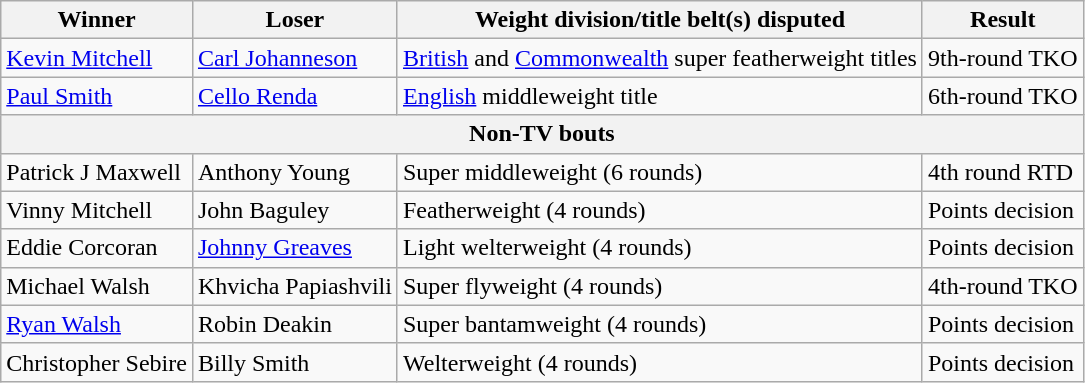<table class=wikitable>
<tr>
<th>Winner</th>
<th>Loser</th>
<th>Weight division/title belt(s) disputed</th>
<th>Result</th>
</tr>
<tr>
<td> <a href='#'>Kevin Mitchell</a></td>
<td> <a href='#'>Carl Johanneson</a></td>
<td><a href='#'>British</a> and <a href='#'>Commonwealth</a> super featherweight titles</td>
<td>9th-round TKO</td>
</tr>
<tr>
<td> <a href='#'>Paul Smith</a></td>
<td> <a href='#'>Cello Renda</a></td>
<td><a href='#'>English</a> middleweight title</td>
<td>6th-round TKO</td>
</tr>
<tr>
<th colspan=4>Non-TV bouts</th>
</tr>
<tr>
<td> Patrick J Maxwell</td>
<td> Anthony Young</td>
<td>Super middleweight (6 rounds)</td>
<td>4th round RTD</td>
</tr>
<tr>
<td> Vinny Mitchell</td>
<td> John Baguley</td>
<td>Featherweight (4 rounds)</td>
<td>Points decision</td>
</tr>
<tr>
<td> Eddie Corcoran</td>
<td> <a href='#'>Johnny Greaves</a></td>
<td>Light welterweight (4 rounds)</td>
<td>Points decision</td>
</tr>
<tr>
<td> Michael Walsh</td>
<td> Khvicha Papiashvili</td>
<td>Super flyweight (4 rounds)</td>
<td>4th-round TKO</td>
</tr>
<tr>
<td> <a href='#'>Ryan Walsh</a></td>
<td> Robin Deakin</td>
<td>Super bantamweight (4 rounds)</td>
<td>Points decision</td>
</tr>
<tr>
<td> Christopher Sebire</td>
<td> Billy Smith</td>
<td>Welterweight (4 rounds)</td>
<td>Points decision</td>
</tr>
</table>
